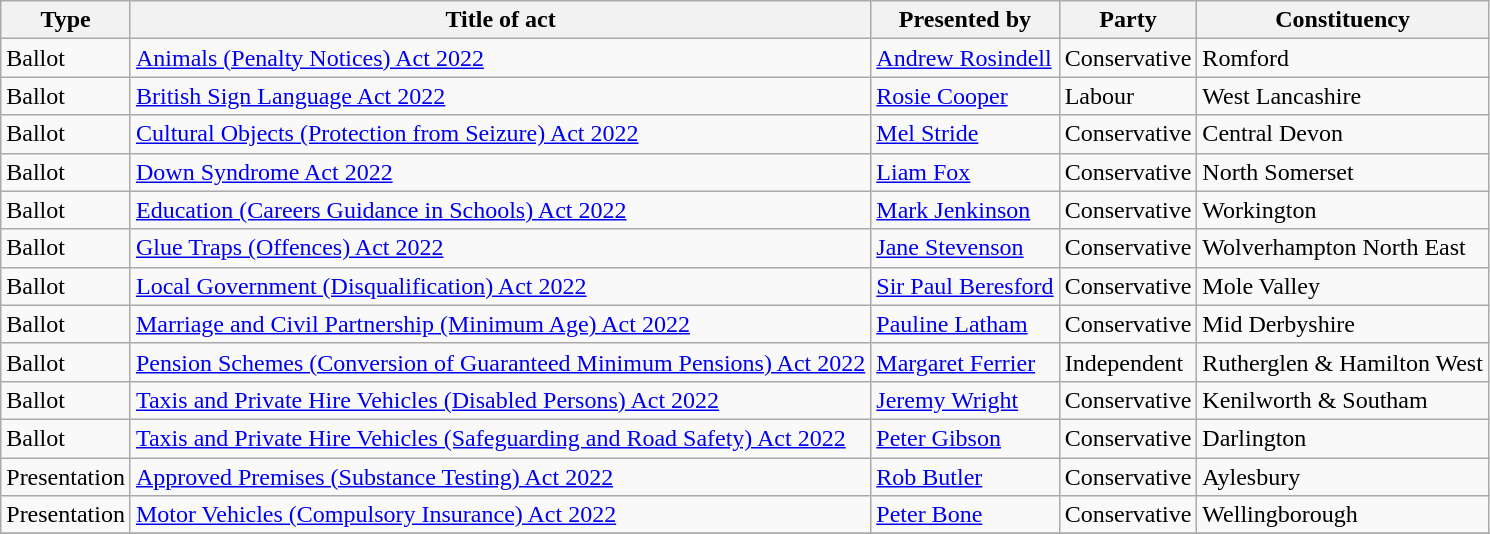<table class="wikitable">
<tr>
<th>Type</th>
<th>Title of act</th>
<th>Presented by</th>
<th>Party</th>
<th>Constituency</th>
</tr>
<tr |->
<td>Ballot</td>
<td><a href='#'>Animals (Penalty Notices) Act 2022</a></td>
<td><a href='#'>Andrew Rosindell</a></td>
<td>Conservative</td>
<td>Romford</td>
</tr>
<tr>
<td>Ballot</td>
<td><a href='#'>British Sign Language Act 2022</a></td>
<td><a href='#'>Rosie Cooper</a></td>
<td>Labour</td>
<td>West Lancashire</td>
</tr>
<tr>
<td>Ballot</td>
<td><a href='#'>Cultural Objects (Protection from Seizure) Act 2022</a></td>
<td><a href='#'>Mel Stride</a></td>
<td>Conservative</td>
<td>Central Devon</td>
</tr>
<tr>
<td>Ballot</td>
<td><a href='#'>Down Syndrome Act 2022</a></td>
<td><a href='#'>Liam Fox</a></td>
<td>Conservative</td>
<td>North Somerset</td>
</tr>
<tr>
<td>Ballot</td>
<td><a href='#'>Education (Careers Guidance in Schools) Act 2022</a></td>
<td><a href='#'>Mark Jenkinson</a></td>
<td>Conservative</td>
<td>Workington</td>
</tr>
<tr>
<td>Ballot</td>
<td><a href='#'>Glue Traps (Offences) Act 2022</a></td>
<td><a href='#'>Jane Stevenson</a></td>
<td>Conservative</td>
<td>Wolverhampton North East</td>
</tr>
<tr>
<td>Ballot</td>
<td><a href='#'>Local Government (Disqualification) Act 2022</a></td>
<td><a href='#'>Sir Paul Beresford</a></td>
<td>Conservative</td>
<td>Mole Valley</td>
</tr>
<tr>
<td>Ballot</td>
<td><a href='#'>Marriage and Civil Partnership (Minimum Age) Act 2022</a></td>
<td><a href='#'>Pauline Latham</a></td>
<td>Conservative</td>
<td>Mid Derbyshire</td>
</tr>
<tr>
<td>Ballot</td>
<td><a href='#'>Pension Schemes (Conversion of Guaranteed Minimum Pensions) Act 2022</a></td>
<td><a href='#'>Margaret Ferrier</a></td>
<td>Independent</td>
<td>Rutherglen & Hamilton West</td>
</tr>
<tr>
<td>Ballot</td>
<td><a href='#'>Taxis and Private Hire Vehicles (Disabled Persons) Act 2022</a></td>
<td><a href='#'>Jeremy Wright</a></td>
<td>Conservative</td>
<td>Kenilworth & Southam</td>
</tr>
<tr>
<td>Ballot</td>
<td><a href='#'>Taxis and Private Hire Vehicles (Safeguarding and Road Safety) Act 2022</a></td>
<td><a href='#'>Peter Gibson</a></td>
<td>Conservative</td>
<td>Darlington</td>
</tr>
<tr>
<td>Presentation</td>
<td><a href='#'>Approved Premises (Substance Testing) Act 2022</a></td>
<td><a href='#'>Rob Butler</a></td>
<td>Conservative</td>
<td>Aylesbury</td>
</tr>
<tr>
<td>Presentation</td>
<td><a href='#'>Motor Vehicles (Compulsory Insurance) Act 2022</a></td>
<td><a href='#'>Peter Bone</a></td>
<td>Conservative</td>
<td>Wellingborough</td>
</tr>
<tr>
</tr>
</table>
